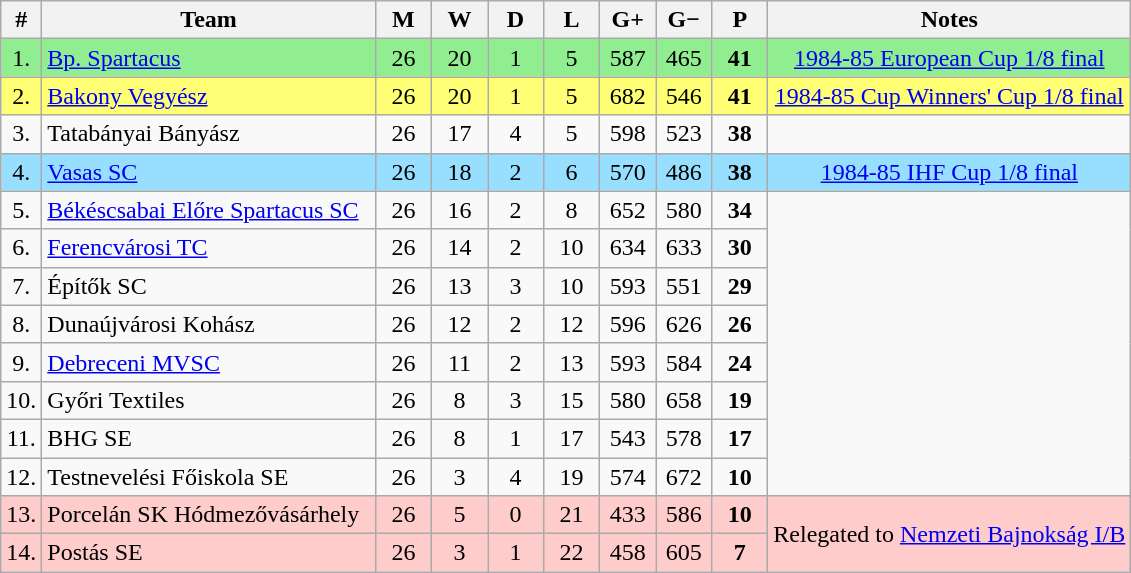<table class="wikitable" style="text-align: center;">
<tr>
<th width="15">#</th>
<th width="215">Team</th>
<th width="30">M</th>
<th width="30">W</th>
<th width="30">D</th>
<th width="30">L</th>
<th width="30">G+</th>
<th width="30">G−</th>
<th width="30">P</th>
<th>Notes</th>
</tr>
<tr style="background: #90EE90;">
<td>1.</td>
<td align="left"><a href='#'>Bp. Spartacus</a></td>
<td>26</td>
<td>20</td>
<td>1</td>
<td>5</td>
<td>587</td>
<td>465</td>
<td><strong>41</strong></td>
<td><a href='#'>1984-85 European Cup 1/8 final</a></td>
</tr>
<tr style="background: #FFFF75;">
<td>2.</td>
<td align="left"><a href='#'>Bakony Vegyész</a></td>
<td>26</td>
<td>20</td>
<td>1</td>
<td>5</td>
<td>682</td>
<td>546</td>
<td><strong>41</strong></td>
<td><a href='#'>1984-85 Cup Winners' Cup 1/8 final</a></td>
</tr>
<tr>
<td>3.</td>
<td align="left">Tatabányai Bányász</td>
<td>26</td>
<td>17</td>
<td>4</td>
<td>5</td>
<td>598</td>
<td>523</td>
<td><strong>38</strong></td>
</tr>
<tr style="background: #97DEFF;">
<td>4.</td>
<td align="left"><a href='#'>Vasas SC</a></td>
<td>26</td>
<td>18</td>
<td>2</td>
<td>6</td>
<td>570</td>
<td>486</td>
<td><strong>38</strong></td>
<td><a href='#'>1984-85 IHF Cup 1/8 final</a></td>
</tr>
<tr>
<td>5.</td>
<td align="left"><a href='#'>Békéscsabai Előre Spartacus SC</a></td>
<td>26</td>
<td>16</td>
<td>2</td>
<td>8</td>
<td>652</td>
<td>580</td>
<td><strong>34</strong></td>
</tr>
<tr>
<td>6.</td>
<td align="left"><a href='#'>Ferencvárosi TC</a></td>
<td>26</td>
<td>14</td>
<td>2</td>
<td>10</td>
<td>634</td>
<td>633</td>
<td><strong>30</strong></td>
</tr>
<tr>
<td>7.</td>
<td align="left">Építők SC</td>
<td>26</td>
<td>13</td>
<td>3</td>
<td>10</td>
<td>593</td>
<td>551</td>
<td><strong>29</strong></td>
</tr>
<tr>
<td>8.</td>
<td align="left">Dunaújvárosi Kohász</td>
<td>26</td>
<td>12</td>
<td>2</td>
<td>12</td>
<td>596</td>
<td>626</td>
<td><strong>26</strong></td>
</tr>
<tr>
<td>9.</td>
<td align="left"><a href='#'>Debreceni MVSC</a></td>
<td>26</td>
<td>11</td>
<td>2</td>
<td>13</td>
<td>593</td>
<td>584</td>
<td><strong>24</strong></td>
</tr>
<tr>
<td>10.</td>
<td align="left">Győri Textiles</td>
<td>26</td>
<td>8</td>
<td>3</td>
<td>15</td>
<td>580</td>
<td>658</td>
<td><strong>19</strong></td>
</tr>
<tr>
<td>11.</td>
<td align="left">BHG SE</td>
<td>26</td>
<td>8</td>
<td>1</td>
<td>17</td>
<td>543</td>
<td>578</td>
<td><strong>17</strong></td>
</tr>
<tr>
<td>12.</td>
<td align="left">Testnevelési Főiskola SE</td>
<td>26</td>
<td>3</td>
<td>4</td>
<td>19</td>
<td>574</td>
<td>672</td>
<td><strong>10</strong></td>
</tr>
<tr style="background: #FFCCCC;">
<td>13.</td>
<td align="left">Porcelán SK Hódmezővásárhely</td>
<td>26</td>
<td>5</td>
<td>0</td>
<td>21</td>
<td>433</td>
<td>586</td>
<td><strong>10</strong></td>
<td rowspan="2">Relegated to <a href='#'>Nemzeti Bajnokság I/B</a></td>
</tr>
<tr style="background: #FFCCCC;">
<td>14.</td>
<td align="left">Postás SE</td>
<td>26</td>
<td>3</td>
<td>1</td>
<td>22</td>
<td>458</td>
<td>605</td>
<td><strong>7</strong></td>
</tr>
</table>
